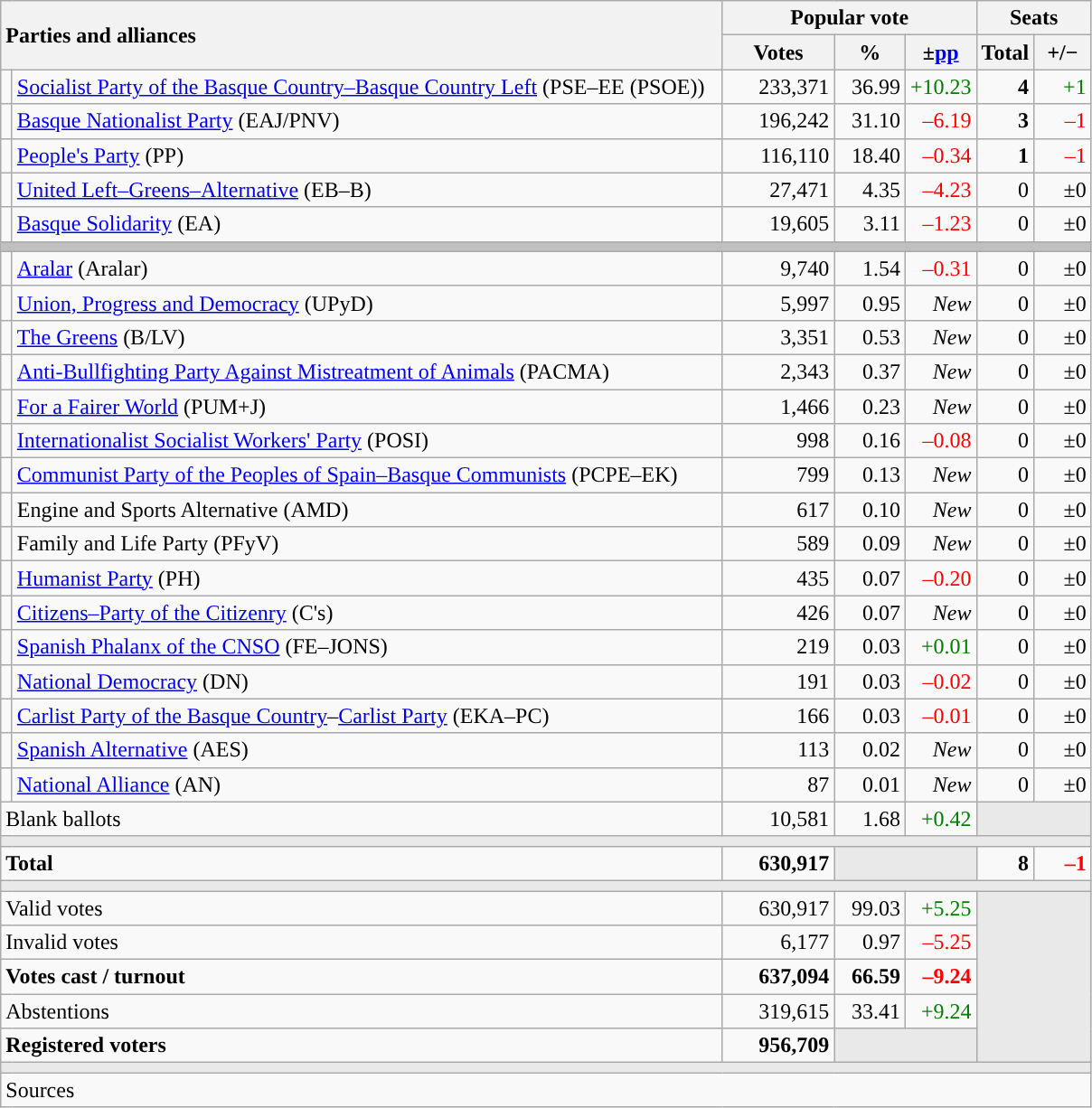<table class="wikitable" style="text-align:right;">
<tr>
<th style="text-align:left;" rowspan="2" colspan="2" width="525">Parties and alliances</th>
<th colspan="3">Popular vote</th>
<th colspan="2">Seats</th>
</tr>
<tr>
<th width="75">Votes</th>
<th width="45">%</th>
<th width="45">±<a href='#'>pp</a></th>
<th width="35">Total</th>
<th width="35">+/−</th>
</tr>
<tr>
<td width="1" style="color:inherit;background:"></td>
<td align="left"><a href='#'>Socialist Party of the Basque Country–Basque Country Left</a> (PSE–EE (PSOE))</td>
<td>233,371</td>
<td>36.99</td>
<td style="color:green;">+10.23</td>
<td><strong>4</strong></td>
<td style="color:green;">+1</td>
</tr>
<tr>
<td style="color:inherit;background:"></td>
<td align="left"><a href='#'>Basque Nationalist Party</a> (EAJ/PNV)</td>
<td>196,242</td>
<td>31.10</td>
<td style="color:red;">–6.19</td>
<td><strong>3</strong></td>
<td style="color:red;">–1</td>
</tr>
<tr>
<td style="color:inherit;background:"></td>
<td align="left"><a href='#'>People's Party</a> (PP)</td>
<td>116,110</td>
<td>18.40</td>
<td style="color:red;">–0.34</td>
<td><strong>1</strong></td>
<td style="color:red;">–1</td>
</tr>
<tr>
<td style="color:inherit;background:"></td>
<td align="left"><a href='#'>United Left–Greens–Alternative</a> (EB–B)</td>
<td>27,471</td>
<td>4.35</td>
<td style="color:red;">–4.23</td>
<td>0</td>
<td>±0</td>
</tr>
<tr>
<td style="color:inherit;background:"></td>
<td align="left"><a href='#'>Basque Solidarity</a> (EA)</td>
<td>19,605</td>
<td>3.11</td>
<td style="color:red;">–1.23</td>
<td>0</td>
<td>±0</td>
</tr>
<tr>
<td colspan="7" bgcolor="#C0C0C0"></td>
</tr>
<tr>
<td style="color:inherit;background:"></td>
<td align="left"><a href='#'>Aralar</a> (Aralar)</td>
<td>9,740</td>
<td>1.54</td>
<td style="color:red;">–0.31</td>
<td>0</td>
<td>±0</td>
</tr>
<tr>
<td style="color:inherit;background:"></td>
<td align="left"><a href='#'>Union, Progress and Democracy</a> (UPyD)</td>
<td>5,997</td>
<td>0.95</td>
<td><em>New</em></td>
<td>0</td>
<td>±0</td>
</tr>
<tr>
<td style="color:inherit;background:"></td>
<td align="left"><a href='#'>The Greens</a> (B/LV)</td>
<td>3,351</td>
<td>0.53</td>
<td><em>New</em></td>
<td>0</td>
<td>±0</td>
</tr>
<tr>
<td style="color:inherit;background:"></td>
<td align="left"><a href='#'>Anti-Bullfighting Party Against Mistreatment of Animals</a> (PACMA)</td>
<td>2,343</td>
<td>0.37</td>
<td><em>New</em></td>
<td>0</td>
<td>±0</td>
</tr>
<tr>
<td style="color:inherit;background:"></td>
<td align="left"><a href='#'>For a Fairer World</a> (PUM+J)</td>
<td>1,466</td>
<td>0.23</td>
<td><em>New</em></td>
<td>0</td>
<td>±0</td>
</tr>
<tr>
<td style="color:inherit;background:"></td>
<td align="left"><a href='#'>Internationalist Socialist Workers' Party</a> (POSI)</td>
<td>998</td>
<td>0.16</td>
<td style="color:red;">–0.08</td>
<td>0</td>
<td>±0</td>
</tr>
<tr>
<td style="color:inherit;background:"></td>
<td align="left"><a href='#'>Communist Party of the Peoples of Spain–Basque Communists</a> (PCPE–EK)</td>
<td>799</td>
<td>0.13</td>
<td><em>New</em></td>
<td>0</td>
<td>±0</td>
</tr>
<tr>
<td style="color:inherit;background:"></td>
<td align="left">Engine and Sports Alternative (AMD)</td>
<td>617</td>
<td>0.10</td>
<td><em>New</em></td>
<td>0</td>
<td>±0</td>
</tr>
<tr>
<td style="color:inherit;background:"></td>
<td align="left">Family and Life Party (PFyV)</td>
<td>589</td>
<td>0.09</td>
<td><em>New</em></td>
<td>0</td>
<td>±0</td>
</tr>
<tr>
<td style="color:inherit;background:"></td>
<td align="left"><a href='#'>Humanist Party</a> (PH)</td>
<td>435</td>
<td>0.07</td>
<td style="color:red;">–0.20</td>
<td>0</td>
<td>±0</td>
</tr>
<tr>
<td style="color:inherit;background:"></td>
<td align="left"><a href='#'>Citizens–Party of the Citizenry</a> (C's)</td>
<td>426</td>
<td>0.07</td>
<td><em>New</em></td>
<td>0</td>
<td>±0</td>
</tr>
<tr>
<td style="color:inherit;background:"></td>
<td align="left"><a href='#'>Spanish Phalanx of the CNSO</a> (FE–JONS)</td>
<td>219</td>
<td>0.03</td>
<td style="color:green;">+0.01</td>
<td>0</td>
<td>±0</td>
</tr>
<tr>
<td style="color:inherit;background:"></td>
<td align="left"><a href='#'>National Democracy</a> (DN)</td>
<td>191</td>
<td>0.03</td>
<td style="color:red;">–0.02</td>
<td>0</td>
<td>±0</td>
</tr>
<tr>
<td style="color:inherit;background:"></td>
<td align="left"><a href='#'>Carlist Party of the Basque Country</a>–<a href='#'>Carlist Party</a> (EKA–PC)</td>
<td>166</td>
<td>0.03</td>
<td style="color:red;">–0.01</td>
<td>0</td>
<td>±0</td>
</tr>
<tr>
<td style="color:inherit;background:"></td>
<td align="left"><a href='#'>Spanish Alternative</a> (AES)</td>
<td>113</td>
<td>0.02</td>
<td><em>New</em></td>
<td>0</td>
<td>±0</td>
</tr>
<tr>
<td style="color:inherit;background:"></td>
<td align="left"><a href='#'>National Alliance</a> (AN)</td>
<td>87</td>
<td>0.01</td>
<td><em>New</em></td>
<td>0</td>
<td>±0</td>
</tr>
<tr>
<td align="left" colspan="2">Blank ballots</td>
<td>10,581</td>
<td>1.68</td>
<td style="color:green;">+0.42</td>
<td bgcolor="#E9E9E9" colspan="2"></td>
</tr>
<tr>
<td colspan="7" bgcolor="#E9E9E9"></td>
</tr>
<tr style="font-weight:bold;">
<td align="left" colspan="2">Total</td>
<td>630,917</td>
<td bgcolor="#E9E9E9" colspan="2"></td>
<td>8</td>
<td style="color:red;">–1</td>
</tr>
<tr>
<td colspan="7" bgcolor="#E9E9E9"></td>
</tr>
<tr>
<td align="left" colspan="2">Valid votes</td>
<td>630,917</td>
<td>99.03</td>
<td style="color:green;">+5.25</td>
<td bgcolor="#E9E9E9" colspan="2" rowspan="5"></td>
</tr>
<tr>
<td align="left" colspan="2">Invalid votes</td>
<td>6,177</td>
<td>0.97</td>
<td style="color:red;">–5.25</td>
</tr>
<tr style="font-weight:bold;">
<td align="left" colspan="2">Votes cast / turnout</td>
<td>637,094</td>
<td>66.59</td>
<td style="color:red;">–9.24</td>
</tr>
<tr>
<td align="left" colspan="2">Abstentions</td>
<td>319,615</td>
<td>33.41</td>
<td style="color:green;">+9.24</td>
</tr>
<tr style="font-weight:bold;">
<td align="left" colspan="2">Registered voters</td>
<td>956,709</td>
<td bgcolor="#E9E9E9" colspan="2"></td>
</tr>
<tr>
<td colspan="7" bgcolor="#E9E9E9"></td>
</tr>
<tr>
<td align="left" colspan="7">Sources</td>
</tr>
</table>
